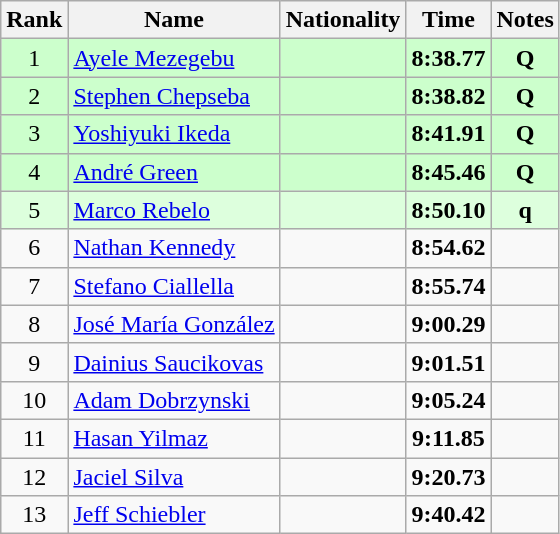<table class="wikitable sortable" style="text-align:center">
<tr>
<th>Rank</th>
<th>Name</th>
<th>Nationality</th>
<th>Time</th>
<th>Notes</th>
</tr>
<tr bgcolor=ccffcc>
<td>1</td>
<td align=left><a href='#'>Ayele Mezegebu</a></td>
<td align=left></td>
<td><strong>8:38.77</strong></td>
<td><strong>Q</strong></td>
</tr>
<tr bgcolor=ccffcc>
<td>2</td>
<td align=left><a href='#'>Stephen Chepseba</a></td>
<td align=left></td>
<td><strong>8:38.82</strong></td>
<td><strong>Q</strong></td>
</tr>
<tr bgcolor=ccffcc>
<td>3</td>
<td align=left><a href='#'>Yoshiyuki Ikeda</a></td>
<td align=left></td>
<td><strong>8:41.91</strong></td>
<td><strong>Q</strong></td>
</tr>
<tr bgcolor=ccffcc>
<td>4</td>
<td align=left><a href='#'>André Green</a></td>
<td align=left></td>
<td><strong>8:45.46</strong></td>
<td><strong>Q</strong></td>
</tr>
<tr bgcolor=ddffdd>
<td>5</td>
<td align=left><a href='#'>Marco Rebelo</a></td>
<td align=left></td>
<td><strong>8:50.10</strong></td>
<td><strong>q</strong></td>
</tr>
<tr>
<td>6</td>
<td align=left><a href='#'>Nathan Kennedy</a></td>
<td align=left></td>
<td><strong>8:54.62</strong></td>
<td></td>
</tr>
<tr>
<td>7</td>
<td align=left><a href='#'>Stefano Ciallella</a></td>
<td align=left></td>
<td><strong>8:55.74</strong></td>
<td></td>
</tr>
<tr>
<td>8</td>
<td align=left><a href='#'>José María González</a></td>
<td align=left></td>
<td><strong>9:00.29</strong></td>
<td></td>
</tr>
<tr>
<td>9</td>
<td align=left><a href='#'>Dainius Saucikovas</a></td>
<td align=left></td>
<td><strong>9:01.51</strong></td>
<td></td>
</tr>
<tr>
<td>10</td>
<td align=left><a href='#'>Adam Dobrzynski</a></td>
<td align=left></td>
<td><strong>9:05.24</strong></td>
<td></td>
</tr>
<tr>
<td>11</td>
<td align=left><a href='#'>Hasan Yilmaz</a></td>
<td align=left></td>
<td><strong>9:11.85</strong></td>
<td></td>
</tr>
<tr>
<td>12</td>
<td align=left><a href='#'>Jaciel Silva</a></td>
<td align=left></td>
<td><strong>9:20.73</strong></td>
<td></td>
</tr>
<tr>
<td>13</td>
<td align=left><a href='#'>Jeff Schiebler</a></td>
<td align=left></td>
<td><strong>9:40.42</strong></td>
<td></td>
</tr>
</table>
